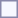<table style="border:1px solid #8888aa; background-color:#f7f8ff; padding:5px; font-size:95%; margin: 0px 12px 12px 0px;">
</table>
